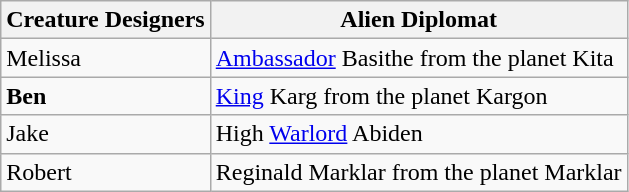<table class="wikitable">
<tr>
<th>Creature Designers</th>
<th>Alien Diplomat</th>
</tr>
<tr>
<td>Melissa</td>
<td><a href='#'>Ambassador</a> Basithe from the planet Kita</td>
</tr>
<tr>
<td><strong>Ben</strong></td>
<td><a href='#'>King</a> Karg from the planet Kargon</td>
</tr>
<tr>
<td>Jake</td>
<td>High <a href='#'>Warlord</a> Abiden</td>
</tr>
<tr>
<td>Robert</td>
<td>Reginald Marklar from the planet Marklar</td>
</tr>
</table>
